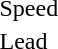<table>
<tr>
<td>Speed<br></td>
<td></td>
<td></td>
<td></td>
</tr>
<tr>
<td>Lead<br></td>
<td></td>
<td></td>
<td></td>
</tr>
</table>
